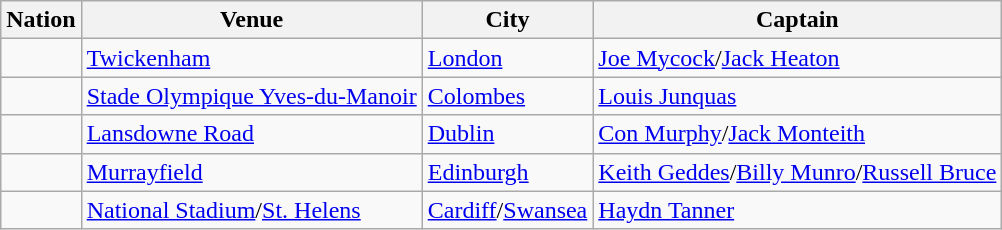<table class="wikitable">
<tr>
<th><strong>Nation</strong></th>
<th><strong>Venue</strong></th>
<th><strong>City</strong></th>
<th><strong>Captain</strong></th>
</tr>
<tr>
<td></td>
<td><a href='#'>Twickenham</a></td>
<td><a href='#'>London</a></td>
<td><a href='#'>Joe Mycock</a>/<a href='#'>Jack Heaton</a></td>
</tr>
<tr>
<td></td>
<td><a href='#'>Stade Olympique Yves-du-Manoir</a></td>
<td><a href='#'>Colombes</a></td>
<td><a href='#'>Louis Junquas</a></td>
</tr>
<tr>
<td></td>
<td><a href='#'>Lansdowne Road</a></td>
<td><a href='#'>Dublin</a></td>
<td><a href='#'>Con Murphy</a>/<a href='#'>Jack Monteith</a></td>
</tr>
<tr>
<td></td>
<td><a href='#'>Murrayfield</a></td>
<td><a href='#'>Edinburgh</a></td>
<td><a href='#'>Keith Geddes</a>/<a href='#'>Billy Munro</a>/<a href='#'>Russell Bruce</a></td>
</tr>
<tr>
<td></td>
<td><a href='#'>National Stadium</a>/<a href='#'>St. Helens</a></td>
<td><a href='#'>Cardiff</a>/<a href='#'>Swansea</a></td>
<td><a href='#'>Haydn Tanner</a></td>
</tr>
</table>
